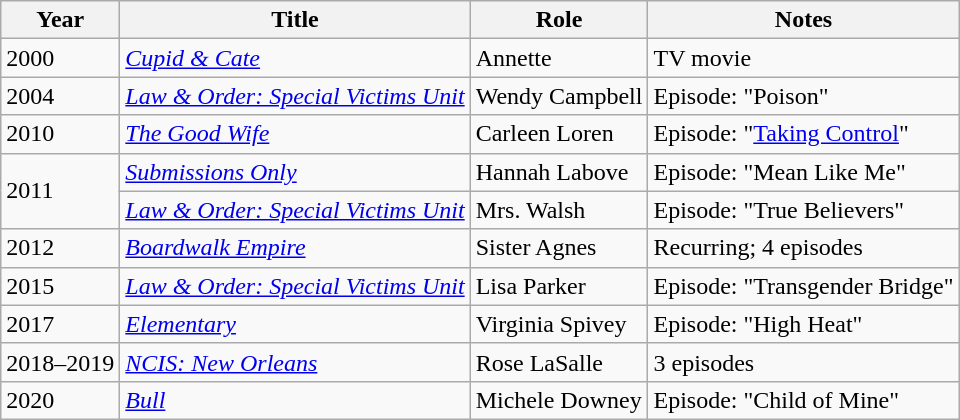<table class="wikitable">
<tr>
<th>Year</th>
<th>Title</th>
<th>Role</th>
<th>Notes</th>
</tr>
<tr>
<td>2000</td>
<td><em><a href='#'>Cupid & Cate</a></em></td>
<td>Annette</td>
<td>TV movie</td>
</tr>
<tr>
<td>2004</td>
<td><em><a href='#'>Law & Order: Special Victims Unit</a></em></td>
<td>Wendy Campbell</td>
<td>Episode: "Poison"</td>
</tr>
<tr>
<td>2010</td>
<td><em><a href='#'>The Good Wife</a></em></td>
<td>Carleen Loren</td>
<td>Episode: "<a href='#'>Taking Control</a>"</td>
</tr>
<tr>
<td rowspan="2">2011</td>
<td><em><a href='#'>Submissions Only</a></em></td>
<td>Hannah Labove</td>
<td>Episode: "Mean Like Me"</td>
</tr>
<tr>
<td><em><a href='#'>Law & Order: Special Victims Unit</a></em></td>
<td>Mrs. Walsh</td>
<td>Episode: "True Believers"</td>
</tr>
<tr>
<td>2012</td>
<td><em><a href='#'>Boardwalk Empire</a></em></td>
<td>Sister Agnes</td>
<td>Recurring; 4 episodes</td>
</tr>
<tr>
<td>2015</td>
<td><em><a href='#'>Law & Order: Special Victims Unit</a></em></td>
<td>Lisa Parker</td>
<td>Episode: "Transgender Bridge"</td>
</tr>
<tr>
<td>2017</td>
<td><a href='#'><em>Elementary</em></a></td>
<td>Virginia Spivey</td>
<td>Episode: "High Heat"</td>
</tr>
<tr>
<td>2018–2019</td>
<td><em><a href='#'>NCIS: New Orleans</a></em></td>
<td>Rose LaSalle</td>
<td>3 episodes</td>
</tr>
<tr>
<td>2020</td>
<td><a href='#'><em>Bull</em></a></td>
<td>Michele Downey</td>
<td>Episode: "Child of Mine"</td>
</tr>
</table>
